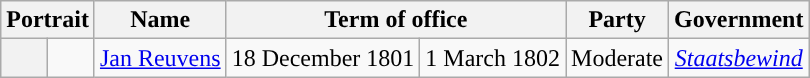<table class="wikitable" style="text-align:center">
<tr>
<th colspan=2>Portrait</th>
<th>Name</th>
<th colspan=2>Term of office</th>
<th>Party</th>
<th>Government</th>
</tr>
<tr>
<th style="background:"></th>
<td></td>
<td><a href='#'>Jan Reuvens</a></td>
<td>18 December 1801</td>
<td>1 March 1802</td>
<td>Moderate</td>
<td><em><a href='#'>Staatsbewind</a></em></td>
</tr>
</table>
